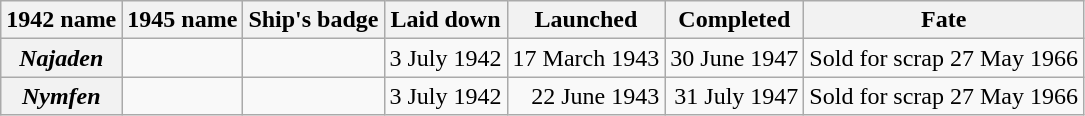<table class="wikitable plainrowheaders">
<tr>
<th scope="col">1942 name</th>
<th scope="col">1945 name</th>
<th scope="col">Ship's badge</th>
<th scope="col">Laid down</th>
<th scope="col">Launched</th>
<th scope="col">Completed</th>
<th scope="col">Fate</th>
</tr>
<tr>
<th scope="row"><em>Najaden</em></th>
<td></td>
<td style="text-align:center;"></td>
<td style="text-align:right;">3 July 1942</td>
<td style="text-align:right;">17 March 1943</td>
<td style="text-align:right;">30 June 1947</td>
<td>Sold for scrap 27 May 1966</td>
</tr>
<tr>
<th scope="row"><em>Nymfen</em></th>
<td></td>
<td style="text-align:center;"></td>
<td style="text-align:right;">3 July 1942</td>
<td style="text-align:right;">22 June 1943</td>
<td style="text-align:right;">31 July 1947</td>
<td>Sold for scrap 27 May 1966</td>
</tr>
</table>
